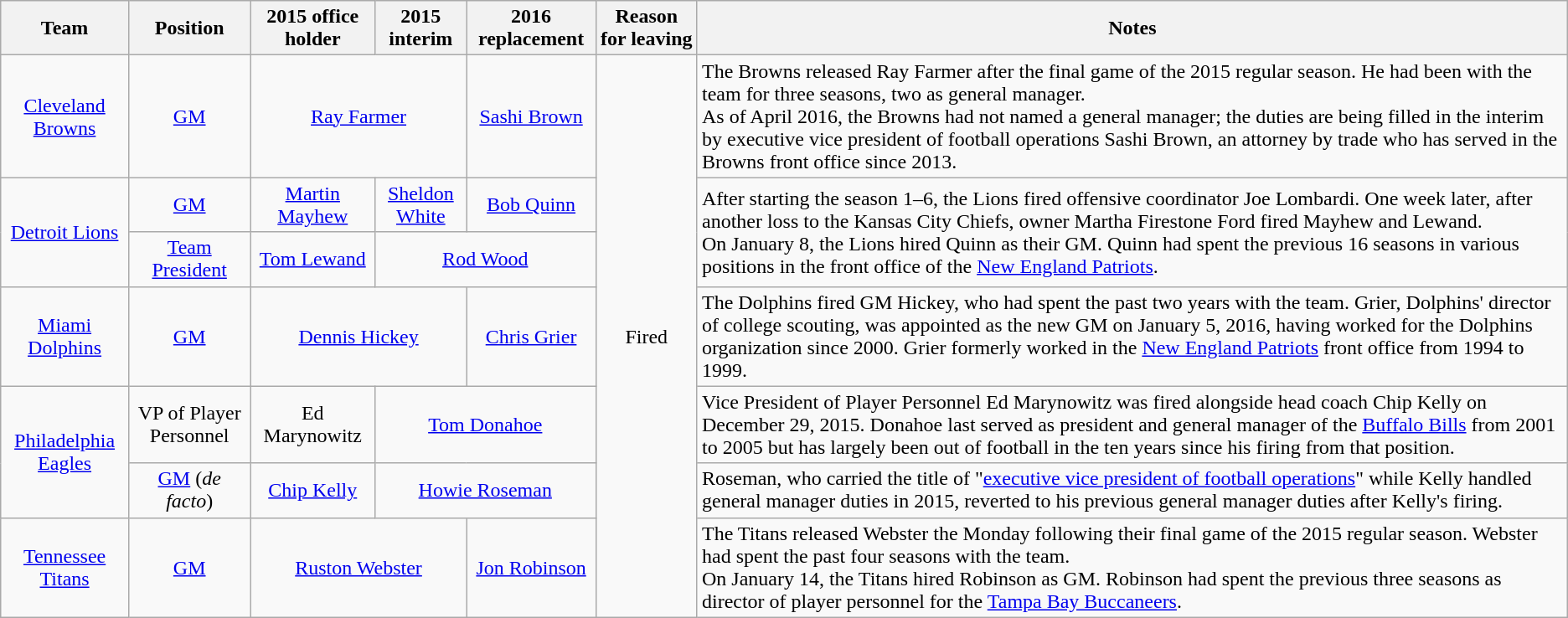<table class="wikitable">
<tr>
<th>Team</th>
<th>Position</th>
<th>2015 office holder</th>
<th>2015 interim</th>
<th>2016 replacement</th>
<th>Reason for leaving</th>
<th>Notes</th>
</tr>
<tr>
<td style="text-align:center;"><a href='#'>Cleveland Browns</a></td>
<td style="text-align:center;"><a href='#'>GM</a></td>
<td colspan="2" style="text-align:center;"><a href='#'>Ray Farmer</a></td>
<td style="text-align:center;"><a href='#'>Sashi Brown</a></td>
<td rowspan="7" style="text-align:center;">Fired</td>
<td>The Browns released Ray Farmer after the final game of the 2015 regular season. He had been with the team for three seasons, two as general manager.<br>As of April 2016, the Browns had not named a general manager; the duties are being filled in the interim by executive vice president of football operations Sashi Brown, an attorney by trade who has served in the Browns front office since 2013.</td>
</tr>
<tr>
<td style="text-align:center;" rowspan="2"><a href='#'>Detroit Lions</a></td>
<td style="text-align:center;"><a href='#'>GM</a></td>
<td style="text-align:center;"><a href='#'>Martin Mayhew</a></td>
<td style="text-align:center;"><a href='#'>Sheldon White</a></td>
<td style="text-align:center;"><a href='#'>Bob Quinn</a></td>
<td rowspan="2">After starting the season 1–6, the Lions fired offensive coordinator Joe Lombardi. One week later, after another loss to the Kansas City Chiefs, owner Martha Firestone Ford fired Mayhew and Lewand.<br>On January 8, the Lions hired Quinn as their GM. Quinn had spent the previous 16 seasons in various positions in the front office of the <a href='#'>New England Patriots</a>.</td>
</tr>
<tr style="text-align:center;">
<td><a href='#'>Team President</a></td>
<td><a href='#'>Tom Lewand</a></td>
<td colspan="2"><a href='#'>Rod Wood</a></td>
</tr>
<tr>
<td style="text-align:center;"><a href='#'>Miami Dolphins</a></td>
<td style="text-align:center;"><a href='#'>GM</a></td>
<td colspan=2 style="text-align:center;"><a href='#'>Dennis Hickey</a></td>
<td style="text-align:center;"><a href='#'>Chris Grier</a></td>
<td>The Dolphins fired GM Hickey, who had spent the past two years with the team. Grier, Dolphins' director of college scouting, was appointed as the new GM on January 5, 2016, having worked for the Dolphins organization since 2000. Grier formerly worked in the <a href='#'>New England Patriots</a> front office from 1994 to 1999.</td>
</tr>
<tr>
<td rowspan=2 style="text-align:center;"><a href='#'>Philadelphia Eagles</a></td>
<td style="text-align:center;">VP of Player Personnel</td>
<td style="text-align:center;">Ed Marynowitz</td>
<td colspan=2 style="text-align:center;"><a href='#'>Tom Donahoe</a></td>
<td>Vice President of Player Personnel Ed Marynowitz was fired alongside head coach Chip Kelly on December 29, 2015. Donahoe last served as president and general manager of the <a href='#'>Buffalo Bills</a> from 2001 to 2005 but has largely been out of football in the ten years since his firing from that position.</td>
</tr>
<tr>
<td style="text-align:center;"><a href='#'>GM</a> (<em>de facto</em>)</td>
<td style="text-align:center;"><a href='#'>Chip Kelly</a></td>
<td colspan=2 style="text-align:center;"><a href='#'>Howie Roseman</a></td>
<td>Roseman, who carried the title of "<a href='#'>executive vice president of football operations</a>" while Kelly handled general manager duties in 2015, reverted to his previous general manager duties after Kelly's firing.</td>
</tr>
<tr>
<td style="text-align:center;"><a href='#'>Tennessee Titans</a></td>
<td style="text-align:center;"><a href='#'>GM</a></td>
<td colspan="2" style="text-align:center;"><a href='#'>Ruston Webster</a></td>
<td style="text-align:center;"><a href='#'>Jon Robinson</a></td>
<td>The Titans released Webster the Monday following their final game of the 2015 regular season. Webster had spent the past four seasons with the team.<br>On January 14, the Titans hired Robinson as GM. Robinson had spent the previous three seasons as director of player personnel for the <a href='#'>Tampa Bay Buccaneers</a>.</td>
</tr>
</table>
